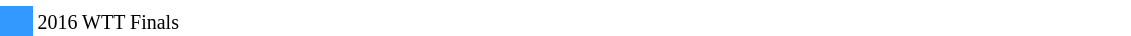<table width=60%>
<tr>
<td style="width: 20px;"></td>
<td bgcolor=#ffffff></td>
</tr>
<tr>
<td bgcolor=#3399FF></td>
<td bgcolor=#ffffff><small>2016 WTT Finals</small></td>
</tr>
</table>
